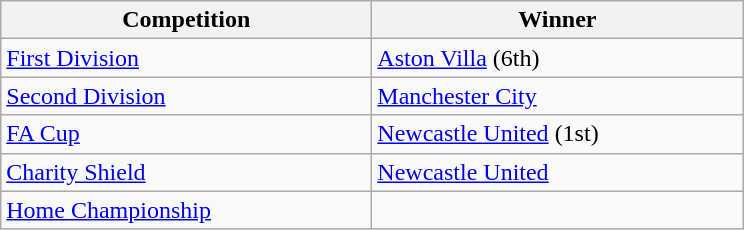<table class="wikitable">
<tr>
<th style="width:15em">Competition</th>
<th style="width:15em">Winner</th>
</tr>
<tr>
<td><a href='#'>First Division</a></td>
<td><a href='#'>Aston Villa</a> (6th)</td>
</tr>
<tr>
<td><a href='#'>Second Division</a></td>
<td><a href='#'>Manchester City</a></td>
</tr>
<tr>
<td><a href='#'>FA Cup</a></td>
<td><a href='#'>Newcastle United</a> (1st)</td>
</tr>
<tr>
<td><a href='#'>Charity Shield</a></td>
<td><a href='#'>Newcastle United</a></td>
</tr>
<tr>
<td><a href='#'>Home Championship</a></td>
<td></td>
</tr>
</table>
